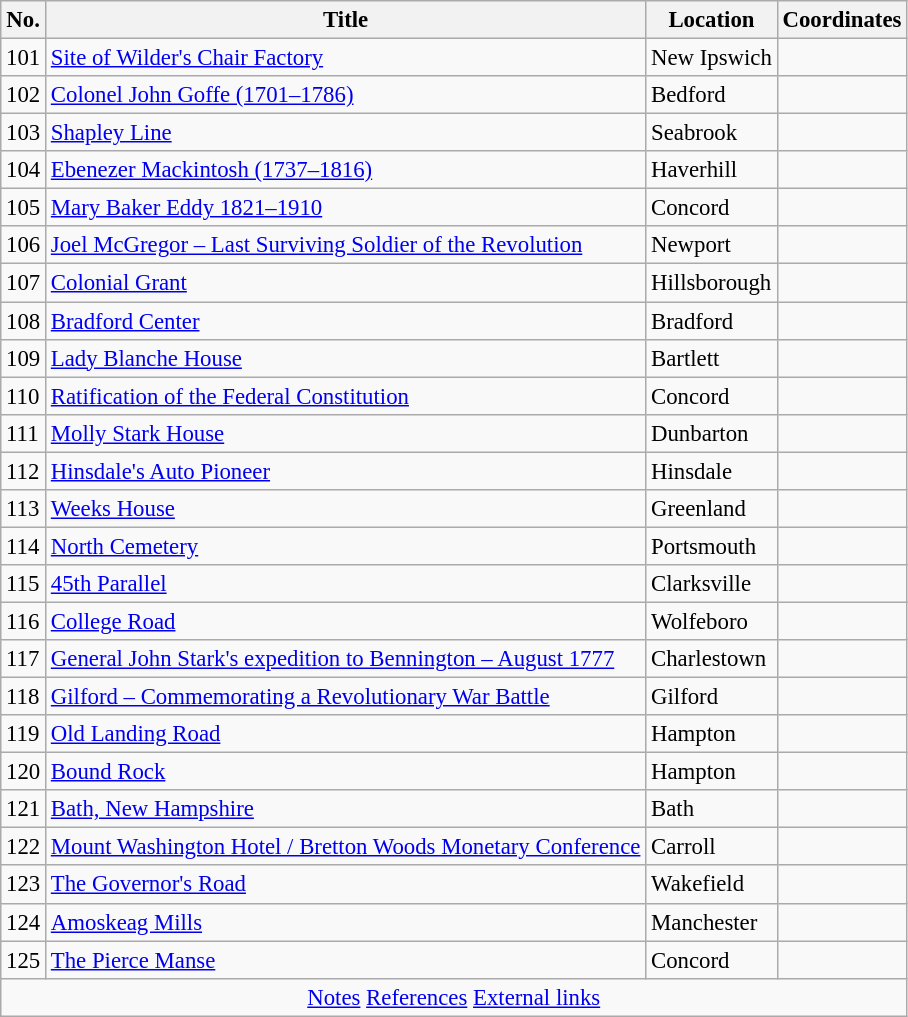<table class="wikitable" style="text-align:left; font-size: 95%;">
<tr>
<th>No.</th>
<th>Title</th>
<th>Location</th>
<th>Coordinates</th>
</tr>
<tr>
<td>101</td>
<td><a href='#'>Site of Wilder's Chair Factory</a></td>
<td>New Ipswich</td>
<td></td>
</tr>
<tr>
<td>102</td>
<td><a href='#'>Colonel John Goffe (1701–1786)</a></td>
<td>Bedford</td>
<td></td>
</tr>
<tr>
<td>103</td>
<td><a href='#'>Shapley Line</a></td>
<td>Seabrook</td>
<td></td>
</tr>
<tr>
<td>104</td>
<td><a href='#'>Ebenezer Mackintosh (1737–1816)</a></td>
<td>Haverhill</td>
<td></td>
</tr>
<tr>
<td>105</td>
<td><a href='#'>Mary Baker Eddy 1821–1910</a></td>
<td>Concord</td>
<td></td>
</tr>
<tr>
<td>106</td>
<td><a href='#'>Joel McGregor – Last Surviving Soldier of the Revolution</a></td>
<td>Newport</td>
<td></td>
</tr>
<tr>
<td>107</td>
<td><a href='#'>Colonial Grant</a></td>
<td>Hillsborough</td>
<td></td>
</tr>
<tr>
<td>108</td>
<td><a href='#'>Bradford Center</a></td>
<td>Bradford</td>
<td></td>
</tr>
<tr>
<td>109</td>
<td><a href='#'>Lady Blanche House</a></td>
<td>Bartlett</td>
<td></td>
</tr>
<tr>
<td>110</td>
<td><a href='#'>Ratification of the Federal Constitution</a></td>
<td>Concord</td>
<td></td>
</tr>
<tr>
<td>111</td>
<td><a href='#'>Molly Stark House</a></td>
<td>Dunbarton</td>
<td></td>
</tr>
<tr>
<td>112</td>
<td><a href='#'>Hinsdale's Auto Pioneer</a></td>
<td>Hinsdale</td>
<td></td>
</tr>
<tr>
<td>113</td>
<td><a href='#'>Weeks House</a></td>
<td>Greenland</td>
<td></td>
</tr>
<tr>
<td>114</td>
<td><a href='#'>North Cemetery</a></td>
<td>Portsmouth</td>
<td></td>
</tr>
<tr>
<td>115</td>
<td><a href='#'>45th Parallel</a></td>
<td>Clarksville</td>
<td></td>
</tr>
<tr>
<td>116</td>
<td><a href='#'>College Road</a></td>
<td>Wolfeboro</td>
<td></td>
</tr>
<tr>
<td>117</td>
<td><a href='#'>General John Stark's expedition to Bennington – August 1777</a></td>
<td>Charlestown</td>
<td></td>
</tr>
<tr>
<td>118</td>
<td><a href='#'>Gilford – Commemorating a Revolutionary War Battle</a></td>
<td>Gilford</td>
<td></td>
</tr>
<tr>
<td>119</td>
<td><a href='#'>Old Landing Road</a></td>
<td>Hampton</td>
<td></td>
</tr>
<tr>
<td>120</td>
<td><a href='#'>Bound Rock</a></td>
<td>Hampton</td>
<td></td>
</tr>
<tr>
<td>121</td>
<td><a href='#'>Bath, New Hampshire</a></td>
<td>Bath</td>
<td></td>
</tr>
<tr>
<td>122</td>
<td><a href='#'>Mount Washington Hotel / Bretton Woods Monetary Conference</a></td>
<td>Carroll</td>
<td></td>
</tr>
<tr>
<td>123</td>
<td><a href='#'>The Governor's Road</a></td>
<td>Wakefield</td>
<td></td>
</tr>
<tr>
<td>124</td>
<td><a href='#'>Amoskeag Mills</a></td>
<td>Manchester</td>
<td></td>
</tr>
<tr>
<td>125</td>
<td><a href='#'>The Pierce Manse</a></td>
<td>Concord</td>
<td></td>
</tr>
<tr>
<td colspan=4 align=center><a href='#'>Notes</a>  <a href='#'>References</a>  <a href='#'>External links</a></td>
</tr>
</table>
